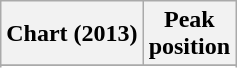<table class="wikitable plainrowheaders" style="text-align:center">
<tr>
<th scope="col">Chart (2013)</th>
<th scope="col">Peak<br>position</th>
</tr>
<tr>
</tr>
<tr>
</tr>
</table>
